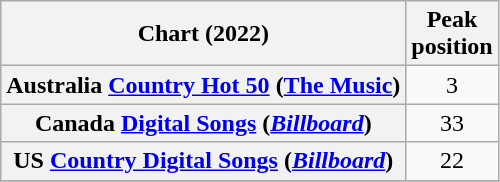<table class="wikitable sortable plainrowheaders" style="text-align:center;">
<tr>
<th scope="col">Chart (2022)</th>
<th scope="col">Peak<br>position</th>
</tr>
<tr>
<th scope="row">Australia <a href='#'>Country Hot 50</a> (<a href='#'>The Music</a>)</th>
<td>3</td>
</tr>
<tr>
<th scope="row">Canada <a href='#'>Digital Songs</a> (<a href='#'><em>Billboard</em></a>)</th>
<td>33</td>
</tr>
<tr>
<th scope="row">US <a href='#'>Country Digital Songs</a> (<a href='#'><em>Billboard</em></a>)</th>
<td style="text-align:center;">22</td>
</tr>
<tr>
</tr>
</table>
